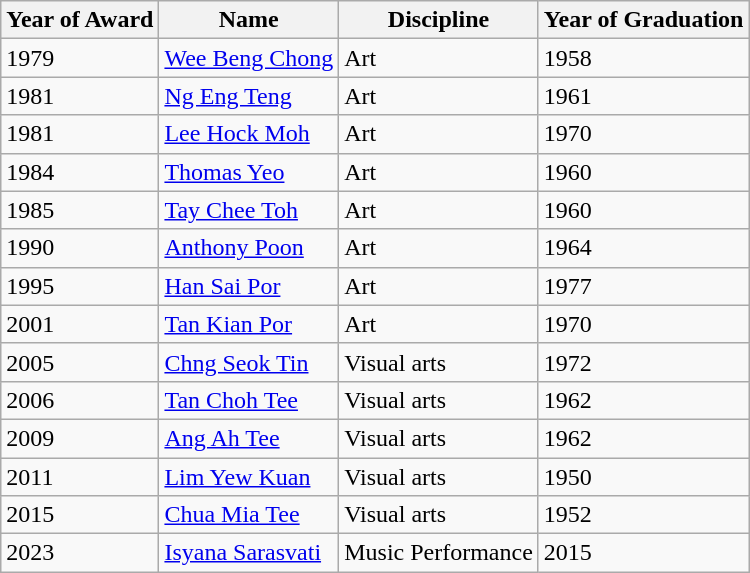<table class="wikitable">
<tr>
<th>Year of Award</th>
<th>Name</th>
<th>Discipline</th>
<th>Year of Graduation</th>
</tr>
<tr>
<td>1979</td>
<td><a href='#'>Wee Beng Chong</a></td>
<td>Art</td>
<td>1958</td>
</tr>
<tr>
<td>1981</td>
<td><a href='#'>Ng Eng Teng</a></td>
<td>Art</td>
<td>1961</td>
</tr>
<tr>
<td>1981</td>
<td><a href='#'>Lee Hock Moh</a></td>
<td>Art</td>
<td>1970</td>
</tr>
<tr>
<td>1984</td>
<td><a href='#'>Thomas Yeo</a></td>
<td>Art</td>
<td>1960</td>
</tr>
<tr>
<td>1985</td>
<td><a href='#'>Tay Chee Toh</a></td>
<td>Art</td>
<td>1960</td>
</tr>
<tr>
<td>1990</td>
<td><a href='#'>Anthony Poon</a></td>
<td>Art</td>
<td>1964</td>
</tr>
<tr>
<td>1995</td>
<td><a href='#'>Han Sai Por</a></td>
<td>Art</td>
<td>1977</td>
</tr>
<tr>
<td>2001</td>
<td><a href='#'>Tan Kian Por</a></td>
<td>Art</td>
<td>1970</td>
</tr>
<tr>
<td>2005</td>
<td><a href='#'>Chng Seok Tin</a></td>
<td>Visual arts</td>
<td>1972</td>
</tr>
<tr>
<td>2006</td>
<td><a href='#'>Tan Choh Tee</a></td>
<td>Visual arts</td>
<td>1962</td>
</tr>
<tr>
<td>2009</td>
<td><a href='#'>Ang Ah Tee</a></td>
<td>Visual arts</td>
<td>1962</td>
</tr>
<tr>
<td>2011</td>
<td><a href='#'>Lim Yew Kuan</a></td>
<td>Visual arts</td>
<td>1950</td>
</tr>
<tr>
<td>2015</td>
<td><a href='#'>Chua Mia Tee</a></td>
<td>Visual arts</td>
<td>1952</td>
</tr>
<tr>
<td>2023</td>
<td><a href='#'>Isyana Sarasvati</a></td>
<td>Music Performance</td>
<td>2015</td>
</tr>
</table>
